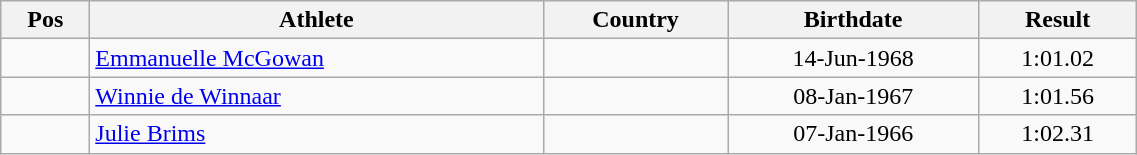<table class="wikitable"  style="text-align:center; width:60%;">
<tr>
<th>Pos</th>
<th>Athlete</th>
<th>Country</th>
<th>Birthdate</th>
<th>Result</th>
</tr>
<tr>
<td align=center></td>
<td align=left><a href='#'>Emmanuelle McGowan</a></td>
<td align=left></td>
<td>14-Jun-1968</td>
<td>1:01.02</td>
</tr>
<tr>
<td align=center></td>
<td align=left><a href='#'>Winnie de Winnaar</a></td>
<td align=left></td>
<td>08-Jan-1967</td>
<td>1:01.56</td>
</tr>
<tr>
<td align=center></td>
<td align=left><a href='#'>Julie Brims</a></td>
<td align=left></td>
<td>07-Jan-1966</td>
<td>1:02.31</td>
</tr>
</table>
